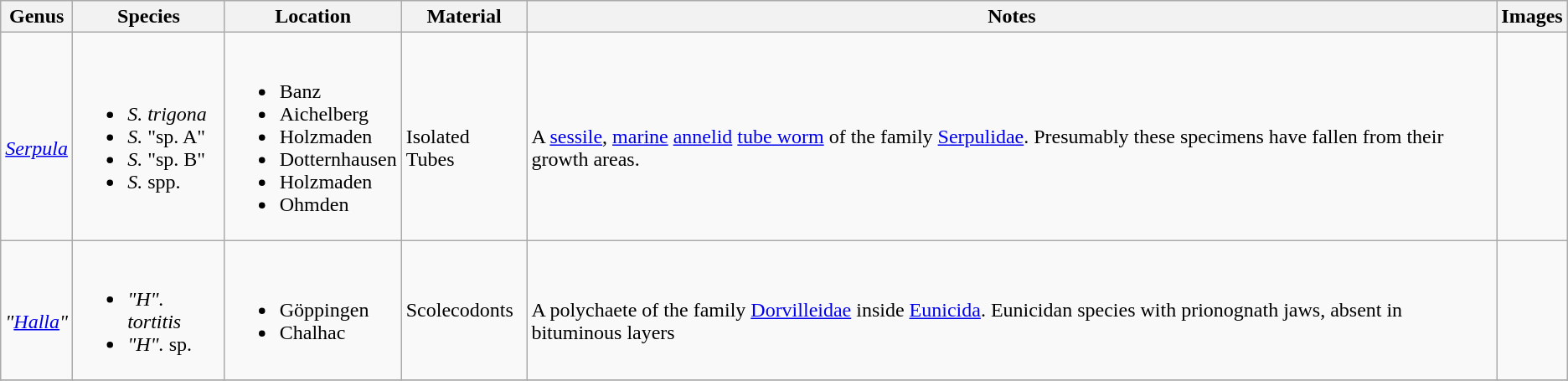<table class = "wikitable">
<tr>
<th>Genus</th>
<th>Species</th>
<th>Location</th>
<th>Material</th>
<th>Notes</th>
<th>Images</th>
</tr>
<tr>
<td><br><em><a href='#'>Serpula</a></em></td>
<td><br><ul><li><em>S. trigona</em></li><li><em>S.</em> "sp. A"</li><li><em>S.</em> "sp. B"</li><li><em>S.</em> spp.</li></ul></td>
<td><br><ul><li>Banz</li><li>Aichelberg</li><li>Holzmaden</li><li>Dotternhausen</li><li>Holzmaden</li><li>Ohmden</li></ul></td>
<td><br>Isolated Tubes</td>
<td><br>A <a href='#'>sessile</a>, <a href='#'>marine</a> <a href='#'>annelid</a> <a href='#'>tube worm</a> of the family <a href='#'>Serpulidae</a>. Presumably these specimens have fallen from their growth areas.</td>
<td></td>
</tr>
<tr>
<td><br><em>"<a href='#'>Halla</a>"</em></td>
<td><br><ul><li><em>"H". tortitis</em></li><li><em>"H".</em> sp.</li></ul></td>
<td><br><ul><li>Göppingen</li><li>Chalhac</li></ul></td>
<td>Scolecodonts</td>
<td><br>A polychaete of the family <a href='#'>Dorvilleidae</a> inside <a href='#'>Eunicida</a>. Eunicidan species with prionognath jaws, absent in bituminous layers</td>
<td></td>
</tr>
<tr>
</tr>
</table>
